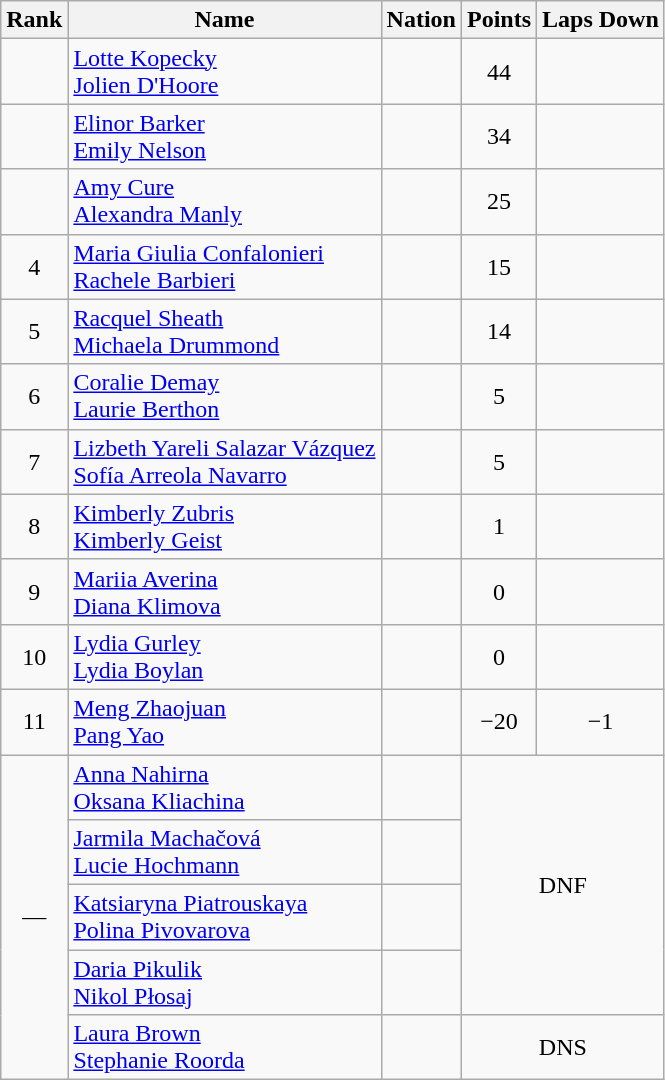<table class="wikitable sortable" style="text-align:center">
<tr>
<th>Rank</th>
<th>Name</th>
<th>Nation</th>
<th>Points</th>
<th>Laps Down</th>
</tr>
<tr>
<td></td>
<td align=left><a href='#'>Lotte Kopecky</a><br><a href='#'>Jolien D'Hoore</a></td>
<td align=left></td>
<td>44</td>
<td></td>
</tr>
<tr>
<td></td>
<td align=left><a href='#'>Elinor Barker</a><br><a href='#'>Emily Nelson</a></td>
<td align=left></td>
<td>34</td>
<td></td>
</tr>
<tr>
<td></td>
<td align=left><a href='#'>Amy Cure</a><br><a href='#'>Alexandra Manly</a></td>
<td align=left></td>
<td>25</td>
<td></td>
</tr>
<tr>
<td>4</td>
<td align=left><a href='#'>Maria Giulia Confalonieri</a><br><a href='#'>Rachele Barbieri</a></td>
<td align=left></td>
<td>15</td>
<td></td>
</tr>
<tr>
<td>5</td>
<td align=left><a href='#'>Racquel Sheath</a><br><a href='#'>Michaela Drummond</a></td>
<td align=left></td>
<td>14</td>
<td></td>
</tr>
<tr>
<td>6</td>
<td align=left><a href='#'>Coralie Demay</a><br><a href='#'>Laurie Berthon</a></td>
<td align=left></td>
<td>5</td>
<td></td>
</tr>
<tr>
<td>7</td>
<td align=left><a href='#'>Lizbeth Yareli Salazar Vázquez</a><br><a href='#'>Sofía Arreola Navarro</a></td>
<td align=left></td>
<td>5</td>
<td></td>
</tr>
<tr>
<td>8</td>
<td align=left><a href='#'>Kimberly Zubris</a><br><a href='#'>Kimberly Geist</a></td>
<td align=left></td>
<td>1</td>
<td></td>
</tr>
<tr>
<td>9</td>
<td align=left><a href='#'>Mariia Averina</a><br><a href='#'>Diana Klimova</a></td>
<td align=left></td>
<td>0</td>
<td></td>
</tr>
<tr>
<td>10</td>
<td align=left><a href='#'>Lydia Gurley</a><br><a href='#'>Lydia Boylan</a></td>
<td align=left></td>
<td>0</td>
<td></td>
</tr>
<tr>
<td>11</td>
<td align=left><a href='#'>Meng Zhaojuan</a><br><a href='#'>Pang Yao</a></td>
<td align=left></td>
<td>−20</td>
<td>−1</td>
</tr>
<tr>
<td rowspan=5>—</td>
<td align=left><a href='#'>Anna Nahirna</a><br><a href='#'>Oksana Kliachina</a></td>
<td align=left></td>
<td colspan=2 rowspan=4>DNF</td>
</tr>
<tr>
<td align=left><a href='#'>Jarmila Machačová</a><br><a href='#'>Lucie Hochmann</a></td>
<td align=left></td>
</tr>
<tr>
<td align=left><a href='#'>Katsiaryna Piatrouskaya</a><br><a href='#'>Polina Pivovarova</a></td>
<td align=left></td>
</tr>
<tr>
<td align=left><a href='#'>Daria Pikulik</a><br><a href='#'>Nikol Płosaj</a></td>
<td align=left></td>
</tr>
<tr>
<td align=left><a href='#'>Laura Brown</a><br><a href='#'>Stephanie Roorda</a></td>
<td align=left></td>
<td colspan=2>DNS</td>
</tr>
</table>
